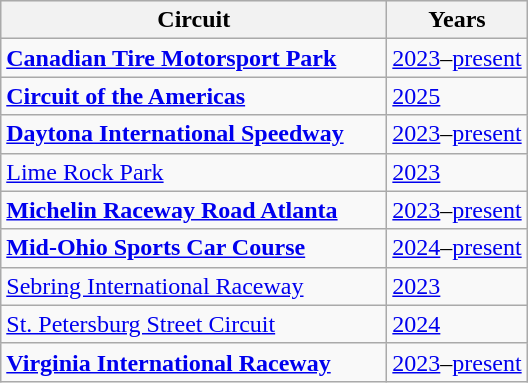<table class="wikitable" style="font-size:100%">
<tr style="background:#efefef;">
<th width=250px>Circuit</th>
<th>Years</th>
</tr>
<tr>
<td> <strong><a href='#'>Canadian Tire Motorsport Park</a></strong></td>
<td><a href='#'>2023</a>–<a href='#'>present</a></td>
</tr>
<tr>
<td> <strong><a href='#'>Circuit of the Americas</a></strong></td>
<td><a href='#'>2025</a></td>
</tr>
<tr>
<td> <strong><a href='#'>Daytona International Speedway</a></strong></td>
<td><a href='#'>2023</a>–<a href='#'>present</a></td>
</tr>
<tr>
<td> <a href='#'>Lime Rock Park</a></td>
<td><a href='#'>2023</a></td>
</tr>
<tr>
<td> <strong><a href='#'>Michelin Raceway Road Atlanta</a></strong></td>
<td><a href='#'>2023</a>–<a href='#'>present</a></td>
</tr>
<tr>
<td> <strong><a href='#'>Mid-Ohio Sports Car Course</a></strong></td>
<td><a href='#'>2024</a>–<a href='#'>present</a></td>
</tr>
<tr>
<td> <a href='#'>Sebring International Raceway</a></td>
<td><a href='#'>2023</a></td>
</tr>
<tr>
<td> <a href='#'>St. Petersburg Street Circuit</a></td>
<td><a href='#'>2024</a></td>
</tr>
<tr>
<td> <strong><a href='#'>Virginia International Raceway</a></strong></td>
<td><a href='#'>2023</a>–<a href='#'>present</a></td>
</tr>
</table>
